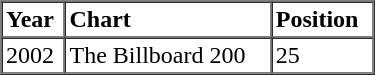<table border=1 cellspacing=0 cellpadding=2 width="250px">
<tr>
<th align="left">Year</th>
<th align="left">Chart</th>
<th align="left">Position</th>
</tr>
<tr>
<td align="left">2002</td>
<td align="left">The Billboard 200</td>
<td align="left">25</td>
</tr>
<tr>
</tr>
</table>
